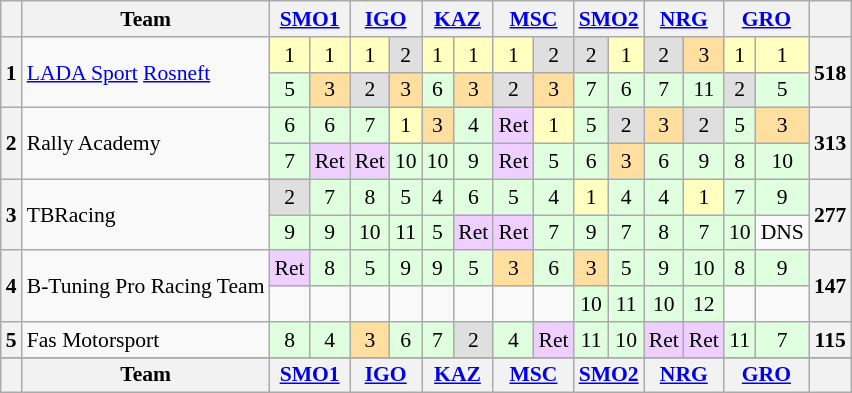<table align=left| class="wikitable" style="font-size: 90%; text-align: center">
<tr valign="top">
<th valign="middle"></th>
<th valign="middle">Team</th>
<th colspan=2><a href='#'>SMO1</a></th>
<th colspan=2><a href='#'>IGO</a></th>
<th colspan=2><a href='#'>KAZ</a></th>
<th colspan=2><a href='#'>MSC</a></th>
<th colspan=2><a href='#'>SMO2</a></th>
<th colspan=2><a href='#'>NRG</a></th>
<th colspan=2><a href='#'>GRO</a></th>
<th valign="middle"></th>
</tr>
<tr>
<th rowspan="2">1</th>
<td rowspan="2" align=left><a href='#'>LADA Sport</a> <a href='#'>Rosneft</a></td>
<td style="background:#ffffbf;">1</td>
<td style="background:#ffffbf;">1</td>
<td style="background:#ffffbf;">1</td>
<td style="background:#dfdfdf;">2</td>
<td style="background:#ffffbf;">1</td>
<td style="background:#ffffbf;">1</td>
<td style="background:#ffffbf;">1</td>
<td style="background:#dfdfdf;">2</td>
<td style="background:#dfdfdf;">2</td>
<td style="background:#ffffbf;">1</td>
<td style="background:#dfdfdf;">2</td>
<td style="background:#ffdf9f;">3</td>
<td style="background:#ffffbf;">1</td>
<td style="background:#ffffbf;">1</td>
<th rowspan="2">518</th>
</tr>
<tr>
<td style="background:#dfffdf;">5</td>
<td style="background:#ffdf9f;">3</td>
<td style="background:#dfdfdf;">2</td>
<td style="background:#ffdf9f;">3</td>
<td style="background:#dfffdf;">6</td>
<td style="background:#ffdf9f;">3</td>
<td style="background:#dfdfdf;">2</td>
<td style="background:#ffdf9f;">3</td>
<td style="background:#dfffdf;">7</td>
<td style="background:#dfffdf;">6</td>
<td style="background:#dfffdf;">7</td>
<td style="background:#dfffdf;">11</td>
<td style="background:#dfdfdf;">2</td>
<td style="background:#dfffdf;">5</td>
</tr>
<tr>
<th rowspan="2">2</th>
<td rowspan="2" align=left>Rally Academy</td>
<td style="background:#dfffdf;">6</td>
<td style="background:#dfffdf;">6</td>
<td style="background:#dfffdf;">7</td>
<td style="background:#ffffbf;">1</td>
<td style="background:#ffdf9f;">3</td>
<td style="background:#dfffdf;">4</td>
<td style="background:#efcfff;">Ret</td>
<td style="background:#ffffbf;">1</td>
<td style="background:#dfffdf;">5</td>
<td style="background:#dfdfdf;">2</td>
<td style="background:#ffdf9f;">3</td>
<td style="background:#dfdfdf;">2</td>
<td style="background:#dfffdf;">5</td>
<td style="background:#ffdf9f;">3</td>
<th rowspan="2">313</th>
</tr>
<tr>
<td style="background:#dfffdf;">7</td>
<td style="background:#efcfff;">Ret</td>
<td style="background:#efcfff;">Ret</td>
<td style="background:#dfffdf;">10</td>
<td style="background:#dfffdf;">10</td>
<td style="background:#dfffdf;">9</td>
<td style="background:#efcfff;">Ret</td>
<td style="background:#dfffdf;">5</td>
<td style="background:#dfffdf;">6</td>
<td style="background:#ffdf9f;">3</td>
<td style="background:#dfffdf;">6</td>
<td style="background:#dfffdf;">9</td>
<td style="background:#dfffdf;">8</td>
<td style="background:#dfffdf;">10</td>
</tr>
<tr>
<th rowspan="2">3</th>
<td rowspan="2" align=left>TBRacing</td>
<td style="background:#dfdfdf;">2</td>
<td style="background:#dfffdf;">7</td>
<td style="background:#dfffdf;">8</td>
<td style="background:#dfffdf;">5</td>
<td style="background:#dfffdf;">4</td>
<td style="background:#dfffdf;">6</td>
<td style="background:#dfffdf;">5</td>
<td style="background:#dfffdf;">4</td>
<td style="background:#ffffbf;">1</td>
<td style="background:#dfffdf;">4</td>
<td style="background:#dfffdf;">4</td>
<td style="background:#ffffbf;">1</td>
<td style="background:#dfffdf;">7</td>
<td style="background:#dfffdf;">9</td>
<th rowspan="2">277</th>
</tr>
<tr>
<td style="background:#dfffdf;">9</td>
<td style="background:#dfffdf;">9</td>
<td style="background:#dfffdf;">10</td>
<td style="background:#dfffdf;">11</td>
<td style="background:#dfffdf;">5</td>
<td style="background:#efcfff;">Ret</td>
<td style="background:#efcfff;">Ret</td>
<td style="background:#dfffdf;">7</td>
<td style="background:#dfffdf;">9</td>
<td style="background:#dfffdf;">7</td>
<td style="background:#dfffdf;">8</td>
<td style="background:#dfffdf;">7</td>
<td style="background:#dfffdf;">10</td>
<td>DNS</td>
</tr>
<tr>
<th rowspan="2">4</th>
<td rowspan="2" align=left>B-Tuning Pro Racing Team</td>
<td style="background:#efcfff;">Ret</td>
<td style="background:#dfffdf;">8</td>
<td style="background:#dfffdf;">5</td>
<td style="background:#dfffdf;">9</td>
<td style="background:#dfffdf;">9</td>
<td style="background:#dfffdf;">5</td>
<td style="background:#ffdf9f;">3</td>
<td style="background:#dfffdf;">6</td>
<td style="background:#ffdf9f;">3</td>
<td style="background:#dfffdf;">5</td>
<td style="background:#dfffdf;">9</td>
<td style="background:#dfffdf;">10</td>
<td style="background:#dfffdf;">8</td>
<td style="background:#dfffdf;">9</td>
<th rowspan="2">147</th>
</tr>
<tr>
<td></td>
<td></td>
<td></td>
<td></td>
<td></td>
<td></td>
<td></td>
<td></td>
<td style="background:#dfffdf;">10</td>
<td style="background:#dfffdf;">11</td>
<td style="background:#dfffdf;">10</td>
<td style="background:#dfffdf;">12</td>
<td></td>
<td></td>
</tr>
<tr>
<th>5</th>
<td align=left>Fas Motorsport</td>
<td style="background:#dfffdf;">8</td>
<td style="background:#dfffdf;">4</td>
<td style="background:#ffdf9f;">3</td>
<td style="background:#dfffdf;">6</td>
<td style="background:#dfffdf;">7</td>
<td style="background:#dfdfdf;">2</td>
<td style="background:#dfffdf;">4</td>
<td style="background:#efcfff;">Ret</td>
<td style="background:#dfffdf;">11</td>
<td style="background:#dfffdf;">10</td>
<td style="background:#efcfff;">Ret</td>
<td style="background:#efcfff;">Ret</td>
<td style="background:#dfffdf;">11</td>
<td style="background:#dfffdf;">7</td>
<th>115</th>
</tr>
<tr>
</tr>
<tr valign="top">
<th valign="middle"></th>
<th valign="middle">Team</th>
<th colspan=2><a href='#'>SMO1</a></th>
<th colspan=2><a href='#'>IGO</a></th>
<th colspan=2><a href='#'>KAZ</a></th>
<th colspan=2><a href='#'>MSC</a></th>
<th colspan=2><a href='#'>SMO2</a></th>
<th colspan=2><a href='#'>NRG</a></th>
<th colspan=2><a href='#'>GRO</a></th>
<th valign="middle"></th>
</tr>
</table>
